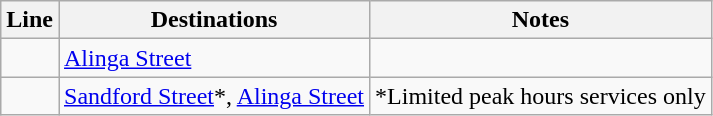<table class="wikitable" style="float: none; margin: 0.5em; ">
<tr>
<th>Line</th>
<th>Destinations</th>
<th>Notes</th>
</tr>
<tr>
<td></td>
<td><a href='#'>Alinga Street</a></td>
<td></td>
</tr>
<tr>
<td></td>
<td><a href='#'>Sandford Street</a>*, <a href='#'>Alinga Street</a></td>
<td>*Limited peak hours services only</td>
</tr>
</table>
